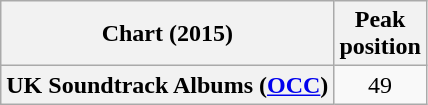<table class="wikitable sortable plainrowheaders" style="text-align:center">
<tr>
<th scope="col">Chart (2015)</th>
<th scope="col">Peak<br>position</th>
</tr>
<tr>
<th scope="row">UK Soundtrack Albums (<a href='#'>OCC</a>)</th>
<td>49</td>
</tr>
</table>
